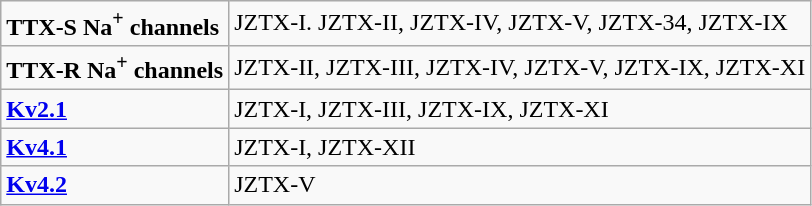<table class="wikitable sortable">
<tr>
<td><strong>TTX-S Na<sup>+</sup> channels</strong></td>
<td>JZTX-I. JZTX-II, JZTX-IV, JZTX-V, JZTX-34, JZTX-IX</td>
</tr>
<tr>
<td><strong>TTX-R Na<sup>+</sup> channels</strong></td>
<td>JZTX-II, JZTX-III, JZTX-IV, JZTX-V, JZTX-IX, JZTX-XI</td>
</tr>
<tr>
<td><strong><a href='#'>Kv2.1</a></strong></td>
<td>JZTX-I, JZTX-III, JZTX-IX, JZTX-XI</td>
</tr>
<tr>
<td><strong><a href='#'>Kv4.1</a></strong></td>
<td>JZTX-I, JZTX-XII</td>
</tr>
<tr>
<td><strong><a href='#'>Kv4.2</a></strong></td>
<td>JZTX-V</td>
</tr>
</table>
